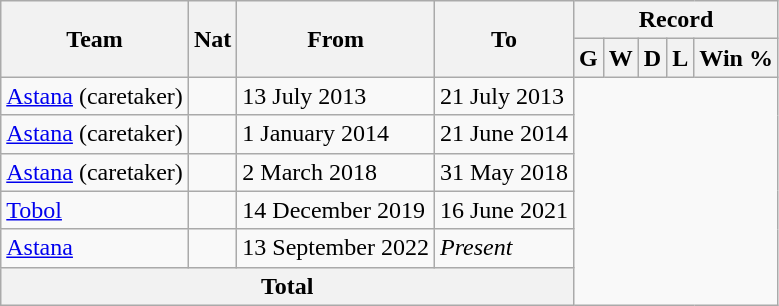<table class="wikitable" style="text-align: center">
<tr>
<th rowspan=2>Team</th>
<th rowspan=2>Nat</th>
<th rowspan=2>From</th>
<th rowspan=2>To</th>
<th colspan=5>Record</th>
</tr>
<tr>
<th>G</th>
<th>W</th>
<th>D</th>
<th>L</th>
<th>Win %</th>
</tr>
<tr>
<td align=left><a href='#'>Astana</a> (caretaker)</td>
<td></td>
<td align=left>13 July 2013</td>
<td align=left>21 July 2013<br></td>
</tr>
<tr>
<td align=left><a href='#'>Astana</a> (caretaker)</td>
<td></td>
<td align=left>1 January 2014</td>
<td align=left>21 June 2014<br></td>
</tr>
<tr>
<td align=left><a href='#'>Astana</a> (caretaker)</td>
<td></td>
<td align=left>2 March 2018</td>
<td align=left>31 May 2018<br></td>
</tr>
<tr>
<td align=left><a href='#'>Tobol</a></td>
<td></td>
<td align=left>14 December 2019</td>
<td align=left>16 June 2021<br></td>
</tr>
<tr>
<td align=left><a href='#'>Astana</a></td>
<td></td>
<td align=left>13 September 2022</td>
<td align=left><em>Present</em><br></td>
</tr>
<tr>
<th colspan=4>Total<br></th>
</tr>
</table>
